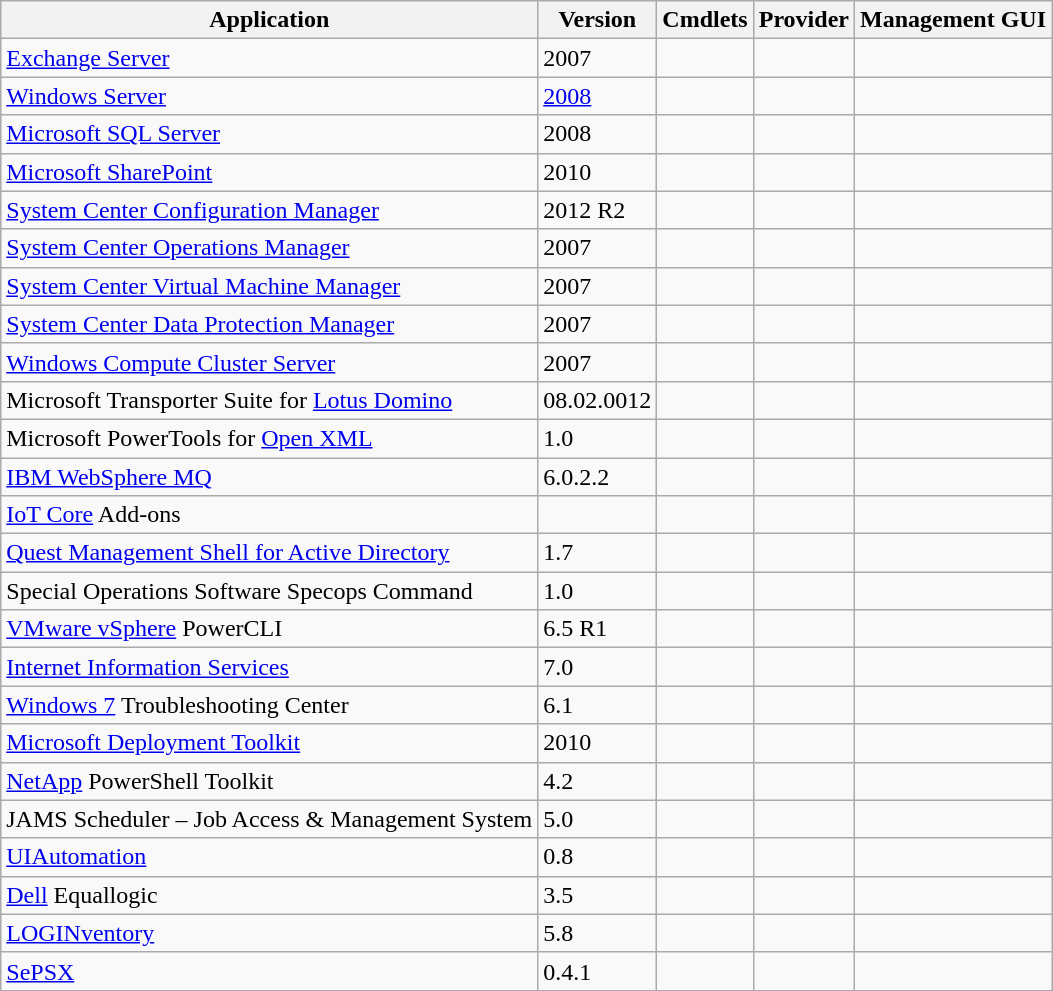<table class="wikitable sortable">
<tr>
<th>Application</th>
<th>Version</th>
<th data-sort-type="number">Cmdlets</th>
<th>Provider</th>
<th>Management GUI</th>
</tr>
<tr>
<td><a href='#'>Exchange Server</a></td>
<td>2007</td>
<td></td>
<td></td>
<td></td>
</tr>
<tr>
<td><a href='#'>Windows Server</a></td>
<td><a href='#'>2008</a></td>
<td></td>
<td></td>
<td></td>
</tr>
<tr>
<td><a href='#'>Microsoft SQL Server</a></td>
<td>2008</td>
<td></td>
<td></td>
<td></td>
</tr>
<tr>
<td><a href='#'>Microsoft SharePoint</a></td>
<td>2010</td>
<td></td>
<td></td>
<td></td>
</tr>
<tr>
<td><a href='#'>System Center Configuration Manager</a></td>
<td>2012 R2</td>
<td></td>
<td></td>
<td></td>
</tr>
<tr>
<td><a href='#'>System Center Operations Manager</a></td>
<td>2007</td>
<td></td>
<td></td>
<td></td>
</tr>
<tr>
<td><a href='#'>System Center Virtual Machine Manager</a></td>
<td>2007</td>
<td></td>
<td></td>
<td></td>
</tr>
<tr>
<td><a href='#'>System Center Data Protection Manager</a></td>
<td>2007</td>
<td></td>
<td></td>
<td></td>
</tr>
<tr>
<td><a href='#'>Windows Compute Cluster Server</a></td>
<td>2007</td>
<td></td>
<td></td>
<td></td>
</tr>
<tr>
<td>Microsoft Transporter Suite for <a href='#'>Lotus Domino</a></td>
<td>08.02.0012</td>
<td></td>
<td></td>
<td></td>
</tr>
<tr>
<td>Microsoft PowerTools for <a href='#'>Open XML</a></td>
<td>1.0</td>
<td></td>
<td></td>
<td></td>
</tr>
<tr>
<td><a href='#'>IBM WebSphere MQ</a></td>
<td>6.0.2.2</td>
<td></td>
<td></td>
<td></td>
</tr>
<tr>
<td><a href='#'>IoT Core</a> Add-ons</td>
<td></td>
<td></td>
<td></td>
<td></td>
</tr>
<tr>
<td><a href='#'>Quest Management Shell for Active Directory</a></td>
<td>1.7</td>
<td></td>
<td></td>
<td></td>
</tr>
<tr>
<td>Special Operations Software Specops Command</td>
<td>1.0</td>
<td></td>
<td></td>
<td></td>
</tr>
<tr>
<td><a href='#'>VMware vSphere</a> PowerCLI</td>
<td>6.5 R1</td>
<td></td>
<td></td>
<td></td>
</tr>
<tr>
<td><a href='#'>Internet Information Services</a></td>
<td>7.0</td>
<td></td>
<td></td>
<td></td>
</tr>
<tr>
<td><a href='#'>Windows 7</a> Troubleshooting Center</td>
<td>6.1</td>
<td></td>
<td></td>
<td></td>
</tr>
<tr>
<td><a href='#'>Microsoft Deployment Toolkit</a></td>
<td>2010</td>
<td></td>
<td></td>
<td></td>
</tr>
<tr>
<td><a href='#'>NetApp</a> PowerShell Toolkit</td>
<td>4.2</td>
<td></td>
<td></td>
<td></td>
</tr>
<tr>
<td>JAMS Scheduler – Job Access & Management System</td>
<td>5.0</td>
<td></td>
<td></td>
<td></td>
</tr>
<tr>
<td><a href='#'>UIAutomation</a></td>
<td>0.8</td>
<td></td>
<td></td>
<td></td>
</tr>
<tr>
<td><a href='#'>Dell</a> Equallogic</td>
<td>3.5</td>
<td></td>
<td></td>
<td></td>
</tr>
<tr>
<td><a href='#'>LOGINventory</a></td>
<td>5.8</td>
<td></td>
<td></td>
<td></td>
</tr>
<tr>
<td><a href='#'>SePSX</a></td>
<td>0.4.1</td>
<td></td>
<td></td>
<td></td>
</tr>
</table>
